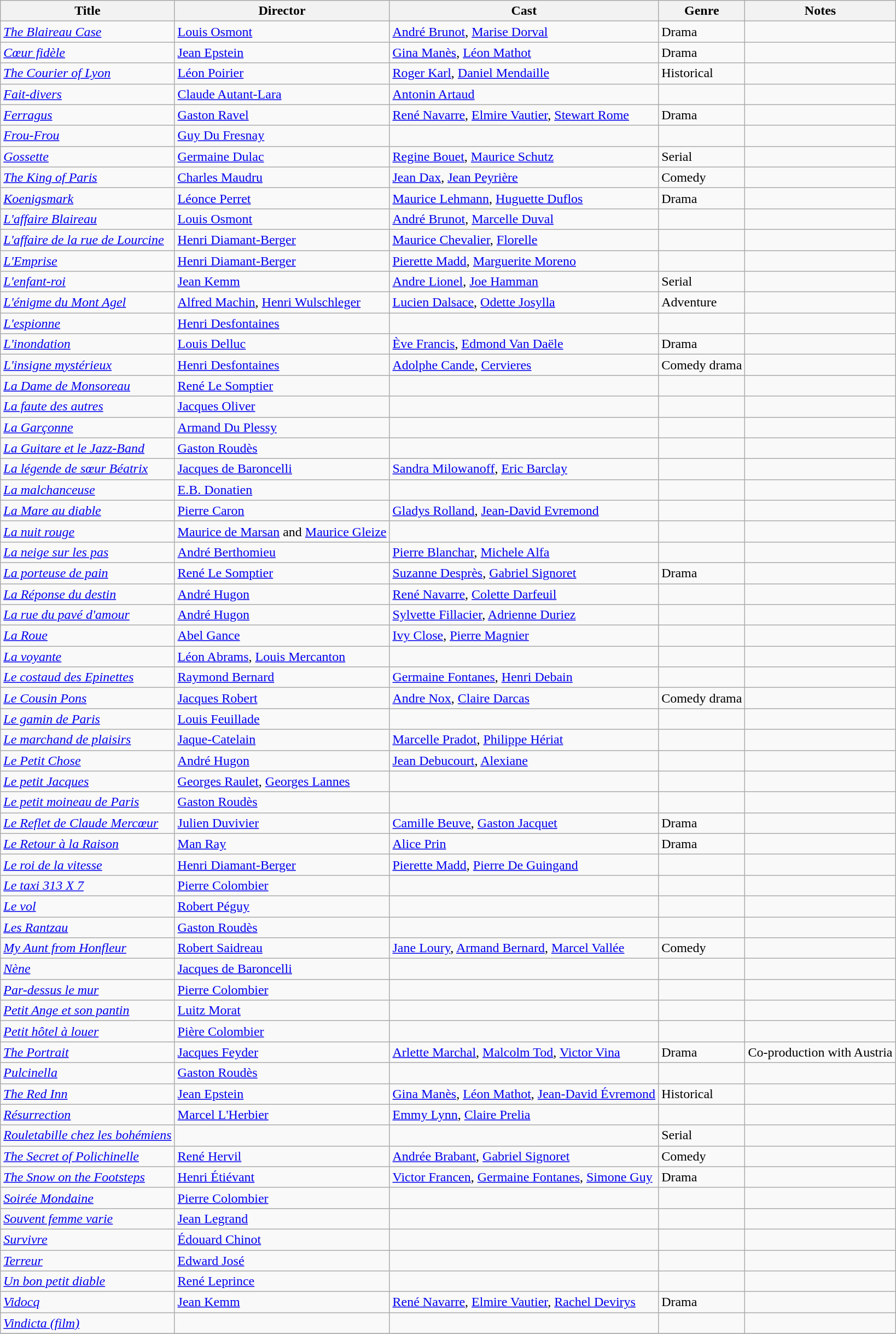<table class=wikitable>
<tr>
<th>Title</th>
<th>Director</th>
<th>Cast</th>
<th>Genre</th>
<th>Notes</th>
</tr>
<tr>
<td><em><a href='#'>The Blaireau Case</a></em></td>
<td><a href='#'>Louis Osmont</a></td>
<td><a href='#'>André Brunot</a>, <a href='#'>Marise Dorval</a></td>
<td>Drama</td>
<td></td>
</tr>
<tr>
<td><em><a href='#'>Cœur fidèle</a></em></td>
<td><a href='#'>Jean Epstein</a></td>
<td><a href='#'>Gina Manès</a>, <a href='#'>Léon Mathot</a></td>
<td>Drama</td>
<td></td>
</tr>
<tr>
<td><em><a href='#'>The Courier of Lyon</a></em></td>
<td><a href='#'>Léon Poirier</a></td>
<td><a href='#'>Roger Karl</a>, <a href='#'>Daniel Mendaille</a></td>
<td>Historical</td>
<td></td>
</tr>
<tr>
<td><em><a href='#'>Fait-divers</a></em></td>
<td><a href='#'>Claude Autant-Lara</a></td>
<td><a href='#'>Antonin Artaud</a></td>
<td></td>
<td></td>
</tr>
<tr>
<td><em><a href='#'>Ferragus</a></em></td>
<td><a href='#'>Gaston Ravel</a></td>
<td><a href='#'>René Navarre</a>, <a href='#'>Elmire Vautier</a>, <a href='#'>Stewart Rome</a></td>
<td>Drama</td>
<td></td>
</tr>
<tr>
<td><em><a href='#'>Frou-Frou</a></em></td>
<td><a href='#'>Guy Du Fresnay</a></td>
<td></td>
<td></td>
<td></td>
</tr>
<tr>
<td><em><a href='#'>Gossette</a></em></td>
<td><a href='#'>Germaine Dulac</a></td>
<td><a href='#'>Regine Bouet</a>, <a href='#'>Maurice Schutz</a></td>
<td>Serial</td>
<td></td>
</tr>
<tr>
<td><em><a href='#'>The King of Paris</a></em></td>
<td><a href='#'>Charles Maudru</a></td>
<td><a href='#'>Jean Dax</a>, <a href='#'>Jean Peyrière</a></td>
<td>Comedy</td>
<td></td>
</tr>
<tr>
<td><em><a href='#'>Koenigsmark</a></em></td>
<td><a href='#'>Léonce Perret</a></td>
<td><a href='#'>Maurice Lehmann</a>, <a href='#'>Huguette Duflos</a></td>
<td>Drama</td>
<td></td>
</tr>
<tr>
<td><em><a href='#'>L'affaire Blaireau</a></em></td>
<td><a href='#'>Louis Osmont</a></td>
<td><a href='#'>André Brunot</a>, <a href='#'>Marcelle Duval</a></td>
<td></td>
<td></td>
</tr>
<tr>
<td><em><a href='#'>L'affaire de la rue de Lourcine</a></em></td>
<td><a href='#'>Henri Diamant-Berger</a></td>
<td><a href='#'>Maurice Chevalier</a>, <a href='#'>Florelle</a></td>
<td></td>
<td></td>
</tr>
<tr>
<td><em><a href='#'>L'Emprise</a></em></td>
<td><a href='#'>Henri Diamant-Berger</a></td>
<td><a href='#'>Pierette Madd</a>, <a href='#'>Marguerite Moreno</a></td>
<td></td>
<td></td>
</tr>
<tr>
<td><em><a href='#'>L'enfant-roi</a></em></td>
<td><a href='#'>Jean Kemm</a></td>
<td><a href='#'>Andre Lionel</a>, <a href='#'>Joe Hamman</a></td>
<td>Serial</td>
<td></td>
</tr>
<tr>
<td><em><a href='#'>L'énigme du Mont Agel</a></em></td>
<td><a href='#'>Alfred Machin</a>, <a href='#'>Henri Wulschleger</a></td>
<td><a href='#'>Lucien Dalsace</a>, <a href='#'>Odette Josylla</a></td>
<td>Adventure</td>
<td></td>
</tr>
<tr>
<td><em><a href='#'>L'espionne</a></em></td>
<td><a href='#'>Henri Desfontaines</a></td>
<td></td>
<td></td>
<td></td>
</tr>
<tr>
<td><em><a href='#'>L'inondation</a></em></td>
<td><a href='#'>Louis Delluc</a></td>
<td><a href='#'>Ève Francis</a>, <a href='#'>Edmond Van Daële</a></td>
<td>Drama</td>
<td></td>
</tr>
<tr>
<td><em><a href='#'>L'insigne mystérieux</a></em></td>
<td><a href='#'>Henri Desfontaines</a></td>
<td><a href='#'>Adolphe Cande</a>, <a href='#'>Cervieres</a></td>
<td>Comedy drama</td>
<td></td>
</tr>
<tr>
<td><em><a href='#'>La Dame de Monsoreau</a></em></td>
<td><a href='#'>René Le Somptier</a></td>
<td></td>
<td></td>
<td></td>
</tr>
<tr>
<td><em><a href='#'>La faute des autres</a></em></td>
<td><a href='#'>Jacques Oliver</a></td>
<td></td>
<td></td>
<td></td>
</tr>
<tr>
<td><em><a href='#'>La Garçonne</a></em></td>
<td><a href='#'>Armand Du Plessy</a></td>
<td></td>
<td></td>
<td></td>
</tr>
<tr>
<td><em><a href='#'>La Guitare et le Jazz-Band</a></em></td>
<td><a href='#'>Gaston Roudès</a></td>
<td></td>
<td></td>
<td></td>
</tr>
<tr>
<td><em><a href='#'>La légende de sœur Béatrix</a></em></td>
<td><a href='#'>Jacques de Baroncelli</a></td>
<td><a href='#'>Sandra Milowanoff</a>, <a href='#'>Eric Barclay</a></td>
<td></td>
<td></td>
</tr>
<tr>
<td><em><a href='#'>La malchanceuse</a></em></td>
<td><a href='#'>E.B. Donatien</a></td>
<td></td>
<td></td>
<td></td>
</tr>
<tr>
<td><em><a href='#'>La Mare au diable</a></em></td>
<td><a href='#'>Pierre Caron</a></td>
<td><a href='#'>Gladys Rolland</a>, <a href='#'>Jean-David Evremond</a></td>
<td></td>
<td></td>
</tr>
<tr>
<td><em><a href='#'>La nuit rouge</a></em></td>
<td><a href='#'>Maurice de Marsan</a> and <a href='#'>Maurice Gleize</a></td>
<td></td>
<td></td>
<td></td>
</tr>
<tr>
<td><em><a href='#'>La neige sur les pas</a></em></td>
<td><a href='#'>André Berthomieu</a></td>
<td><a href='#'>Pierre Blanchar</a>, <a href='#'>Michele Alfa</a></td>
<td></td>
<td></td>
</tr>
<tr>
<td><em><a href='#'>La porteuse de pain</a></em></td>
<td><a href='#'>René Le Somptier</a></td>
<td><a href='#'>Suzanne Desprès</a>, <a href='#'>Gabriel Signoret</a></td>
<td>Drama</td>
<td></td>
</tr>
<tr>
<td><em><a href='#'>La Réponse du destin</a></em></td>
<td><a href='#'>André Hugon</a></td>
<td><a href='#'>René Navarre</a>, <a href='#'>Colette Darfeuil</a></td>
<td></td>
<td></td>
</tr>
<tr>
<td><em><a href='#'>La rue du pavé d'amour</a></em></td>
<td><a href='#'>André Hugon</a></td>
<td><a href='#'>Sylvette Fillacier</a>, <a href='#'>Adrienne Duriez</a></td>
<td></td>
<td></td>
</tr>
<tr>
<td><em><a href='#'>La Roue</a></em></td>
<td><a href='#'>Abel Gance</a></td>
<td><a href='#'>Ivy Close</a>, <a href='#'>Pierre Magnier</a></td>
<td></td>
<td></td>
</tr>
<tr>
<td><em><a href='#'>La voyante</a></em></td>
<td><a href='#'>Léon Abrams</a>, <a href='#'>Louis Mercanton</a></td>
<td></td>
<td></td>
<td></td>
</tr>
<tr>
<td><em><a href='#'>Le costaud des Epinettes</a></em></td>
<td><a href='#'>Raymond Bernard</a></td>
<td><a href='#'>Germaine Fontanes</a>, <a href='#'>Henri Debain</a></td>
<td></td>
<td></td>
</tr>
<tr>
<td><em><a href='#'>Le Cousin Pons</a></em></td>
<td><a href='#'>Jacques Robert</a></td>
<td><a href='#'>Andre Nox</a>, <a href='#'>Claire Darcas</a></td>
<td>Comedy drama</td>
<td></td>
</tr>
<tr>
<td><em><a href='#'>Le gamin de Paris</a></em></td>
<td><a href='#'>Louis Feuillade</a></td>
<td></td>
<td></td>
<td></td>
</tr>
<tr>
<td><em><a href='#'>Le marchand de plaisirs</a></em></td>
<td><a href='#'>Jaque-Catelain</a></td>
<td><a href='#'>Marcelle Pradot</a>, <a href='#'>Philippe Hériat</a></td>
<td></td>
<td></td>
</tr>
<tr>
<td><em><a href='#'>Le Petit Chose</a></em></td>
<td><a href='#'>André Hugon</a></td>
<td><a href='#'>Jean Debucourt</a>, <a href='#'>Alexiane</a></td>
<td></td>
<td></td>
</tr>
<tr>
<td><em><a href='#'>Le petit Jacques</a></em></td>
<td><a href='#'>Georges Raulet</a>, <a href='#'>Georges Lannes</a></td>
<td></td>
<td></td>
<td></td>
</tr>
<tr>
<td><em><a href='#'>Le petit moineau de Paris</a></em></td>
<td><a href='#'>Gaston Roudès</a></td>
<td></td>
<td></td>
<td></td>
</tr>
<tr>
<td><em><a href='#'>Le Reflet de Claude Mercœur</a></em></td>
<td><a href='#'>Julien Duvivier</a></td>
<td><a href='#'>Camille Beuve</a>, <a href='#'>Gaston Jacquet</a></td>
<td>Drama</td>
<td></td>
</tr>
<tr>
<td><em><a href='#'>Le Retour à la Raison</a></em></td>
<td><a href='#'>Man Ray</a></td>
<td><a href='#'>Alice Prin</a></td>
<td>Drama</td>
<td></td>
</tr>
<tr>
<td><em><a href='#'>Le roi de la vitesse</a></em></td>
<td><a href='#'>Henri Diamant-Berger</a></td>
<td><a href='#'>Pierette Madd</a>, <a href='#'>Pierre De Guingand</a></td>
<td></td>
<td></td>
</tr>
<tr>
<td><em><a href='#'>Le taxi 313 X 7</a></em></td>
<td><a href='#'>Pierre Colombier</a></td>
<td></td>
<td></td>
<td></td>
</tr>
<tr>
<td><em><a href='#'>Le vol</a></em></td>
<td><a href='#'>Robert Péguy</a></td>
<td></td>
<td></td>
<td></td>
</tr>
<tr>
<td><em><a href='#'>Les Rantzau</a></em></td>
<td><a href='#'>Gaston Roudès</a></td>
<td></td>
<td></td>
<td></td>
</tr>
<tr>
<td><em><a href='#'>My Aunt from Honfleur</a></em></td>
<td><a href='#'>Robert Saidreau</a></td>
<td><a href='#'>Jane Loury</a>, <a href='#'>Armand Bernard</a>, <a href='#'>Marcel Vallée</a></td>
<td>Comedy</td>
<td></td>
</tr>
<tr>
<td><em><a href='#'>Nène</a></em></td>
<td><a href='#'>Jacques de Baroncelli</a></td>
<td></td>
<td></td>
<td></td>
</tr>
<tr>
<td><em><a href='#'>Par-dessus le mur</a></em></td>
<td><a href='#'>Pierre Colombier</a></td>
<td></td>
<td></td>
<td></td>
</tr>
<tr>
<td><em><a href='#'>Petit Ange et son pantin</a></em></td>
<td><a href='#'>Luitz Morat</a></td>
<td></td>
<td></td>
<td></td>
</tr>
<tr>
<td><em><a href='#'>Petit hôtel à louer</a></em></td>
<td><a href='#'>Pière Colombier</a></td>
<td></td>
<td></td>
<td></td>
</tr>
<tr>
<td><em><a href='#'>The Portrait</a></em></td>
<td><a href='#'>Jacques Feyder</a></td>
<td><a href='#'>Arlette Marchal</a>, <a href='#'>Malcolm Tod</a>, <a href='#'>Victor Vina</a></td>
<td>Drama</td>
<td>Co-production with Austria</td>
</tr>
<tr>
<td><em><a href='#'>Pulcinella</a></em></td>
<td><a href='#'>Gaston Roudès</a></td>
<td></td>
<td></td>
<td></td>
</tr>
<tr>
<td><em><a href='#'>The Red Inn</a></em></td>
<td><a href='#'>Jean Epstein</a></td>
<td><a href='#'>Gina Manès</a>, <a href='#'>Léon Mathot</a>, <a href='#'>Jean-David Évremond</a></td>
<td>Historical</td>
<td></td>
</tr>
<tr>
<td><em><a href='#'>Résurrection</a></em></td>
<td><a href='#'>Marcel L'Herbier</a></td>
<td><a href='#'>Emmy Lynn</a>, <a href='#'>Claire Prelia</a></td>
<td></td>
<td></td>
</tr>
<tr>
<td><em><a href='#'>Rouletabille chez les bohémiens</a></em></td>
<td></td>
<td></td>
<td>Serial</td>
<td></td>
</tr>
<tr>
<td><em><a href='#'>The Secret of Polichinelle</a></em></td>
<td><a href='#'>René Hervil</a></td>
<td><a href='#'>Andrée Brabant</a>, <a href='#'>Gabriel Signoret</a></td>
<td>Comedy</td>
<td></td>
</tr>
<tr>
<td><em><a href='#'>The Snow on the Footsteps</a></em></td>
<td><a href='#'>Henri Étiévant</a></td>
<td><a href='#'>Victor Francen</a>, <a href='#'>Germaine Fontanes</a>, <a href='#'>Simone Guy</a></td>
<td>Drama</td>
<td></td>
</tr>
<tr>
<td><em><a href='#'>Soirée Mondaine</a></em></td>
<td><a href='#'>Pierre Colombier</a></td>
<td></td>
<td></td>
<td></td>
</tr>
<tr>
<td><em><a href='#'>Souvent femme varie</a></em></td>
<td><a href='#'>Jean Legrand</a></td>
<td></td>
<td></td>
<td></td>
</tr>
<tr>
<td><em><a href='#'>Survivre</a></em></td>
<td><a href='#'>Édouard Chinot</a></td>
<td></td>
<td></td>
<td></td>
</tr>
<tr>
<td><em><a href='#'>Terreur</a></em></td>
<td><a href='#'>Edward José</a></td>
<td></td>
<td></td>
<td></td>
</tr>
<tr>
<td><em><a href='#'>Un bon petit diable</a></em></td>
<td><a href='#'>René Leprince</a></td>
<td></td>
<td></td>
<td></td>
</tr>
<tr>
<td><em><a href='#'>Vidocq</a></em></td>
<td><a href='#'>Jean Kemm</a></td>
<td><a href='#'>René Navarre</a>, <a href='#'>Elmire Vautier</a>, <a href='#'>Rachel Devirys</a></td>
<td>Drama</td>
<td></td>
</tr>
<tr>
<td><em><a href='#'>Vindicta (film)</a></em></td>
<td></td>
<td></td>
<td></td>
<td></td>
</tr>
<tr>
</tr>
</table>
